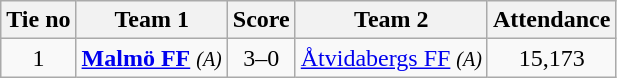<table class="wikitable" style="text-align:center">
<tr>
<th style= width="40px">Tie no</th>
<th style= width="150px">Team 1</th>
<th style= width="60px">Score</th>
<th style= width="150px">Team 2</th>
<th style= width="30px">Attendance</th>
</tr>
<tr>
<td>1</td>
<td><strong><a href='#'>Malmö FF</a></strong> <em><small>(A)</small></em></td>
<td>3–0</td>
<td><a href='#'>Åtvidabergs FF</a> <em><small>(A)</small></em></td>
<td>15,173</td>
</tr>
</table>
